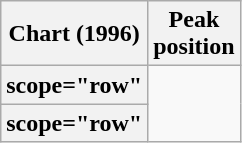<table class="wikitable plainrowheaders sortable">
<tr>
<th scope="col">Chart (1996)</th>
<th scope="col">Peak<br>position</th>
</tr>
<tr>
<th>scope="row" </th>
</tr>
<tr>
<th>scope="row" </th>
</tr>
</table>
